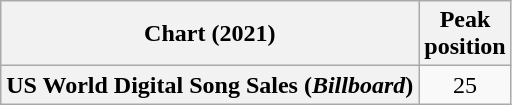<table class="wikitable plainrowheaders" style="text-align:center">
<tr>
<th scope="col">Chart (2021)</th>
<th scope="col">Peak<br>position</th>
</tr>
<tr>
<th scope="row">US World Digital Song Sales  (<em>Billboard</em>)</th>
<td>25</td>
</tr>
</table>
